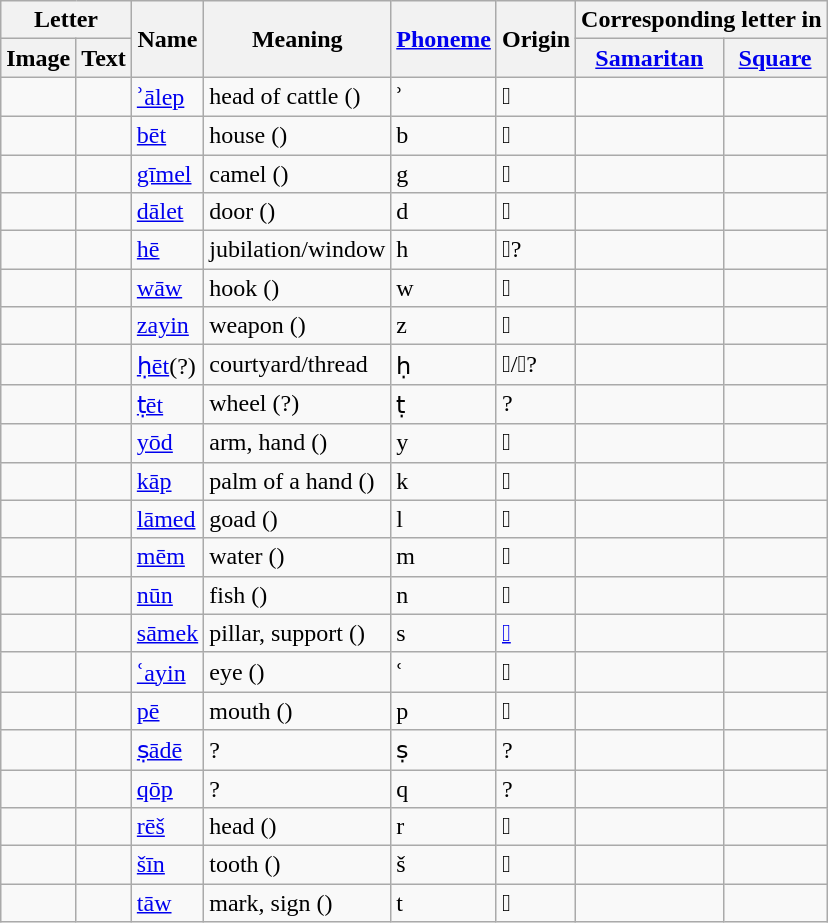<table class="wikitable" id="letters_chart">
<tr>
<th colspan="2">Letter</th>
<th rowspan="2">Name</th>
<th rowspan="2">Meaning</th>
<th rowspan="2"><a href='#'>Phoneme</a></th>
<th rowspan="2">Origin</th>
<th colspan="9">Corresponding letter in</th>
</tr>
<tr>
<th>Image</th>
<th>Text</th>
<th><a href='#'>Samaritan</a></th>
<th><a href='#'>Square</a></th>
</tr>
<tr>
<td></td>
<td></td>
<td><a href='#'>ʾālep</a></td>
<td>head of cattle ()</td>
<td>ʾ </td>
<td>𓃾</td>
<td></td>
<td></td>
</tr>
<tr>
<td></td>
<td></td>
<td><a href='#'>bēt</a></td>
<td>house ()</td>
<td>b </td>
<td>𓉐</td>
<td></td>
<td></td>
</tr>
<tr>
<td></td>
<td></td>
<td><a href='#'>gīmel</a></td>
<td>camel ()</td>
<td>g </td>
<td>𓌙</td>
<td></td>
<td></td>
</tr>
<tr>
<td></td>
<td></td>
<td><a href='#'>dālet</a></td>
<td>door ()</td>
<td>d </td>
<td>𓇯</td>
<td></td>
<td></td>
</tr>
<tr>
<td></td>
<td></td>
<td><a href='#'>hē</a></td>
<td>jubilation/window</td>
<td>h </td>
<td>𓀠?</td>
<td></td>
<td></td>
</tr>
<tr>
<td></td>
<td></td>
<td><a href='#'>wāw</a></td>
<td>hook ()</td>
<td>w </td>
<td>𓏲</td>
<td></td>
<td></td>
</tr>
<tr>
<td></td>
<td></td>
<td><a href='#'>zayin</a></td>
<td>weapon ()</td>
<td>z </td>
<td>𓏭</td>
<td></td>
<td></td>
</tr>
<tr>
<td></td>
<td></td>
<td><a href='#'>ḥēt</a>(?)</td>
<td>courtyard/thread</td>
<td>ḥ </td>
<td>𓉗/𓈈?</td>
<td></td>
<td></td>
</tr>
<tr>
<td></td>
<td></td>
<td><a href='#'>ṭēt</a></td>
<td>wheel (?)</td>
<td>ṭ </td>
<td>?</td>
<td></td>
<td></td>
</tr>
<tr>
<td></td>
<td></td>
<td><a href='#'>yōd</a></td>
<td>arm, hand ()</td>
<td>y </td>
<td>𓂝</td>
<td></td>
<td></td>
</tr>
<tr>
<td></td>
<td></td>
<td><a href='#'>kāp</a></td>
<td>palm of a hand ()</td>
<td>k </td>
<td>𓂧</td>
<td></td>
<td></td>
</tr>
<tr>
<td></td>
<td></td>
<td><a href='#'>lāmed</a></td>
<td>goad ()</td>
<td>l </td>
<td>𓌅</td>
<td></td>
<td></td>
</tr>
<tr>
<td></td>
<td></td>
<td><a href='#'>mēm</a></td>
<td>water ()</td>
<td>m </td>
<td>𓈖</td>
<td></td>
<td></td>
</tr>
<tr>
<td></td>
<td></td>
<td><a href='#'>nūn</a></td>
<td>fish ()</td>
<td>n </td>
<td>𓆓</td>
<td></td>
<td></td>
</tr>
<tr>
<td></td>
<td></td>
<td><a href='#'>sāmek</a></td>
<td>pillar, support ()</td>
<td>s </td>
<td><a href='#'>𓊽</a></td>
<td></td>
<td></td>
</tr>
<tr>
<td></td>
<td></td>
<td><a href='#'>ʿayin</a></td>
<td>eye ()</td>
<td>ʿ </td>
<td>𓁹</td>
<td></td>
<td></td>
</tr>
<tr>
<td></td>
<td></td>
<td><a href='#'>pē</a></td>
<td>mouth ()</td>
<td>p </td>
<td>𓂋</td>
<td></td>
<td></td>
</tr>
<tr>
<td></td>
<td></td>
<td><a href='#'>ṣādē</a></td>
<td>?</td>
<td>ṣ </td>
<td>?</td>
<td></td>
<td></td>
</tr>
<tr>
<td></td>
<td></td>
<td><a href='#'>qōp</a></td>
<td>?</td>
<td>q </td>
<td>?</td>
<td></td>
<td></td>
</tr>
<tr>
<td></td>
<td></td>
<td><a href='#'>rēš</a></td>
<td>head ()</td>
<td>r </td>
<td>𓁶</td>
<td></td>
<td></td>
</tr>
<tr>
<td></td>
<td></td>
<td><a href='#'>šīn</a></td>
<td>tooth ()</td>
<td>š </td>
<td>𓌓</td>
<td></td>
<td></td>
</tr>
<tr>
<td></td>
<td></td>
<td><a href='#'>tāw</a></td>
<td>mark, sign ()</td>
<td>t </td>
<td>𓏴</td>
<td></td>
<td></td>
</tr>
</table>
